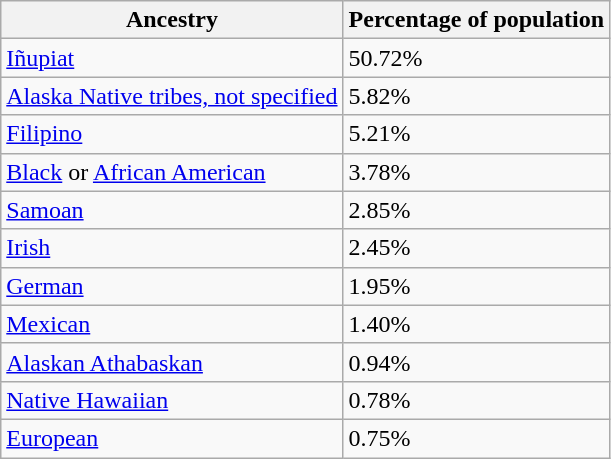<table class="wikitable">
<tr>
<th>Ancestry</th>
<th>Percentage of population</th>
</tr>
<tr>
<td><a href='#'>Iñupiat</a></td>
<td>50.72%</td>
</tr>
<tr>
<td><a href='#'>Alaska Native tribes, not specified</a></td>
<td>5.82%</td>
</tr>
<tr>
<td><a href='#'>Filipino</a></td>
<td>5.21%</td>
</tr>
<tr>
<td><a href='#'>Black</a> or <a href='#'>African American</a></td>
<td>3.78%</td>
</tr>
<tr>
<td><a href='#'>Samoan</a></td>
<td>2.85%</td>
</tr>
<tr>
<td><a href='#'>Irish</a></td>
<td>2.45%</td>
</tr>
<tr>
<td><a href='#'>German</a></td>
<td>1.95%</td>
</tr>
<tr>
<td><a href='#'>Mexican</a></td>
<td>1.40%</td>
</tr>
<tr>
<td><a href='#'>Alaskan Athabaskan</a></td>
<td>0.94%</td>
</tr>
<tr>
<td><a href='#'>Native Hawaiian</a></td>
<td>0.78%</td>
</tr>
<tr>
<td><a href='#'>European</a></td>
<td>0.75%</td>
</tr>
</table>
